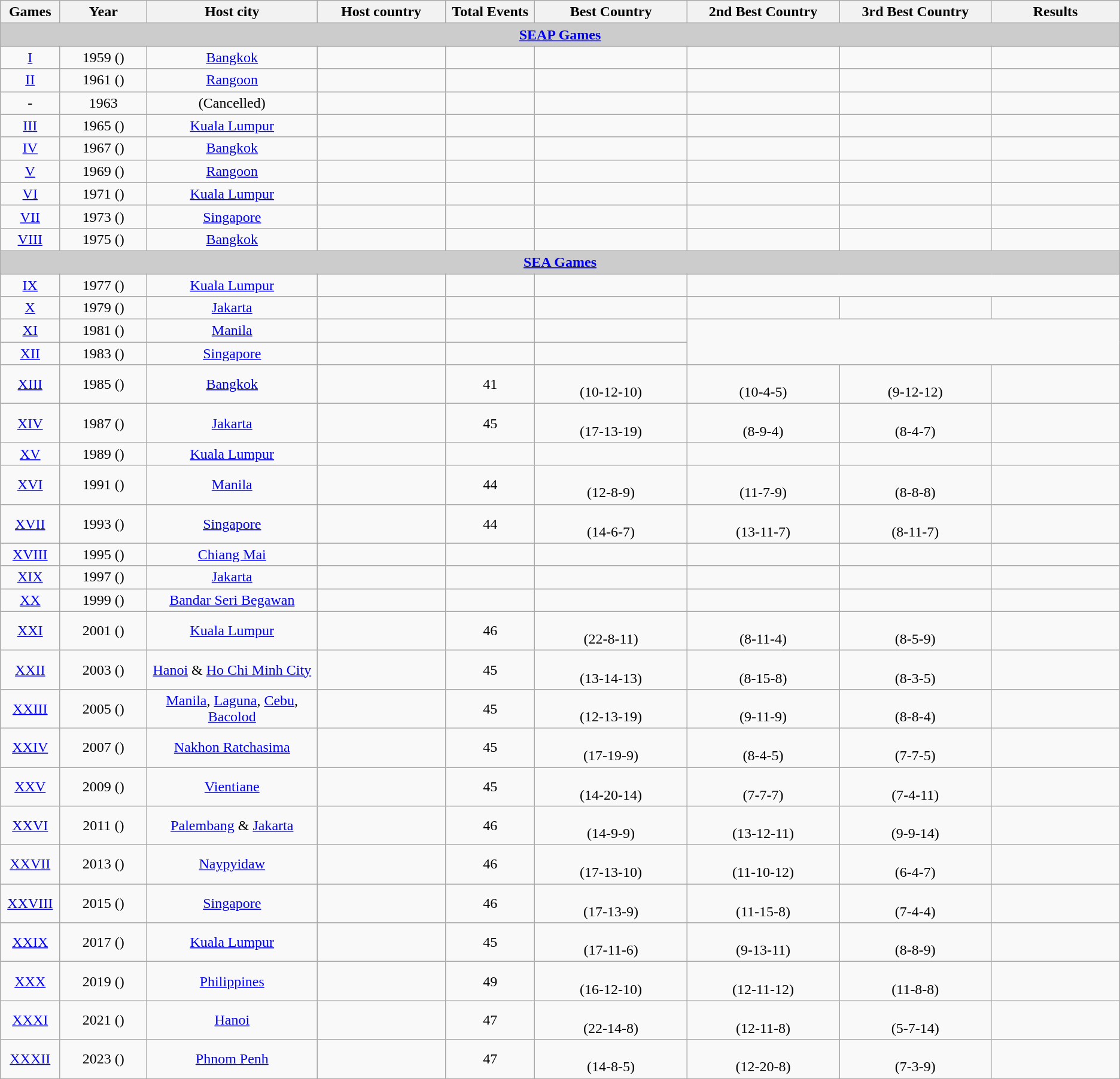<table class=wikitable style="text-align:center">
<tr>
<th width=60>Games</th>
<th width=100>Year</th>
<th width=200>Host city</th>
<th width=150>Host country</th>
<th width=100>Total Events</th>
<th width=180>Best Country</th>
<th width=180>2nd Best Country</th>
<th width=180>3rd Best Country</th>
<th width=150>Results</th>
</tr>
<tr>
<td colspan="9" bgcolor="#cccccc"align=center><strong><a href='#'>SEAP Games</a></strong></td>
</tr>
<tr>
<td><a href='#'>I</a></td>
<td>1959 ()</td>
<td><a href='#'>Bangkok</a></td>
<td></td>
<td></td>
<td></td>
<td></td>
<td></td>
<td></td>
</tr>
<tr>
<td><a href='#'>II</a></td>
<td>1961 ()</td>
<td><a href='#'>Rangoon</a></td>
<td></td>
<td></td>
<td></td>
<td></td>
<td></td>
<td></td>
</tr>
<tr>
<td>-</td>
<td>1963</td>
<td>(Cancelled)</td>
<td></td>
<td></td>
<td></td>
<td></td>
<td></td>
<td></td>
</tr>
<tr>
<td><a href='#'>III</a></td>
<td>1965 ()</td>
<td><a href='#'>Kuala Lumpur</a></td>
<td></td>
<td></td>
<td></td>
<td></td>
<td></td>
<td></td>
</tr>
<tr>
<td><a href='#'>IV</a></td>
<td>1967 ()</td>
<td><a href='#'>Bangkok</a></td>
<td></td>
<td></td>
<td></td>
<td></td>
<td></td>
<td></td>
</tr>
<tr>
<td><a href='#'>V</a></td>
<td>1969 ()</td>
<td><a href='#'>Rangoon</a></td>
<td></td>
<td></td>
<td></td>
<td></td>
<td></td>
<td></td>
</tr>
<tr>
<td><a href='#'>VI</a></td>
<td>1971 ()</td>
<td><a href='#'>Kuala Lumpur</a></td>
<td></td>
<td></td>
<td></td>
<td></td>
<td></td>
<td></td>
</tr>
<tr>
<td><a href='#'>VII</a></td>
<td>1973 ()</td>
<td><a href='#'>Singapore</a></td>
<td></td>
<td></td>
<td></td>
<td></td>
<td></td>
<td></td>
</tr>
<tr>
<td><a href='#'>VIII</a></td>
<td>1975 ()</td>
<td><a href='#'>Bangkok</a></td>
<td></td>
<td></td>
<td></td>
<td></td>
<td></td>
<td></td>
</tr>
<tr>
<td colspan="9" bgcolor="#cccccc"align=center><strong><a href='#'>SEA Games</a></strong></td>
</tr>
<tr>
<td><a href='#'>IX</a></td>
<td>1977 ()</td>
<td><a href='#'>Kuala Lumpur</a></td>
<td></td>
<td></td>
<td></td>
</tr>
<tr>
<td><a href='#'>X</a></td>
<td>1979 ()</td>
<td><a href='#'>Jakarta</a></td>
<td></td>
<td></td>
<td></td>
<td></td>
<td></td>
<td></td>
</tr>
<tr>
<td><a href='#'>XI</a></td>
<td>1981 ()</td>
<td><a href='#'>Manila</a></td>
<td></td>
<td></td>
<td></td>
</tr>
<tr>
<td><a href='#'>XII</a></td>
<td>1983 ()</td>
<td><a href='#'>Singapore</a></td>
<td></td>
<td></td>
<td></td>
</tr>
<tr>
<td><a href='#'>XIII</a></td>
<td>1985 ()</td>
<td><a href='#'>Bangkok</a></td>
<td></td>
<td>41</td>
<td> <br> (10-12-10) <br></td>
<td> <br> (10-4-5) <br></td>
<td> <br> (9-12-12) <br></td>
<td></td>
</tr>
<tr>
<td><a href='#'>XIV</a></td>
<td>1987 ()</td>
<td><a href='#'>Jakarta</a></td>
<td></td>
<td>45</td>
<td> <br> (17-13-19) <br></td>
<td> <br> (8-9-4) <br></td>
<td> <br> (8-4-7) <br></td>
<td></td>
</tr>
<tr>
<td><a href='#'>XV</a></td>
<td>1989 ()</td>
<td><a href='#'>Kuala Lumpur</a></td>
<td></td>
<td></td>
<td></td>
<td></td>
<td></td>
<td></td>
</tr>
<tr>
<td><a href='#'>XVI</a></td>
<td>1991 ()</td>
<td><a href='#'>Manila</a></td>
<td></td>
<td>44</td>
<td> <br> (12-8-9) <br></td>
<td> <br> (11-7-9) <br></td>
<td> <br> (8-8-8) <br></td>
<td></td>
</tr>
<tr>
<td><a href='#'>XVII</a></td>
<td>1993 ()</td>
<td><a href='#'>Singapore</a></td>
<td></td>
<td>44</td>
<td> <br> (14-6-7) <br></td>
<td> <br> (13-11-7) <br></td>
<td> <br> (8-11-7) <br></td>
<td></td>
</tr>
<tr>
<td><a href='#'>XVIII</a></td>
<td>1995 ()</td>
<td><a href='#'>Chiang Mai</a></td>
<td></td>
<td></td>
<td></td>
<td></td>
<td></td>
<td></td>
</tr>
<tr>
<td><a href='#'>XIX</a></td>
<td>1997 ()</td>
<td><a href='#'>Jakarta</a></td>
<td></td>
<td></td>
<td></td>
<td></td>
<td></td>
<td></td>
</tr>
<tr>
<td><a href='#'>XX</a></td>
<td>1999 ()</td>
<td><a href='#'>Bandar Seri Begawan</a></td>
<td></td>
<td></td>
<td></td>
<td></td>
<td></td>
<td></td>
</tr>
<tr>
<td><a href='#'>XXI</a></td>
<td>2001 ()</td>
<td><a href='#'>Kuala Lumpur</a></td>
<td></td>
<td>46</td>
<td> <br> (22-8-11) <br></td>
<td> <br> (8-11-4) <br></td>
<td> <br> (8-5-9) <br></td>
<td></td>
</tr>
<tr>
<td><a href='#'>XXII</a></td>
<td>2003 ()</td>
<td><a href='#'>Hanoi</a> & <a href='#'>Ho Chi Minh City</a></td>
<td></td>
<td>45</td>
<td> <br> (13-14-13) <br></td>
<td> <br> (8-15-8) <br></td>
<td> <br> (8-3-5) <br></td>
<td></td>
</tr>
<tr>
<td><a href='#'>XXIII</a></td>
<td>2005 ()</td>
<td><a href='#'>Manila</a>, <a href='#'>Laguna</a>, <a href='#'>Cebu</a>, <a href='#'>Bacolod</a></td>
<td></td>
<td>45</td>
<td> <br> (12-13-19) <br></td>
<td> <br> (9-11-9) <br></td>
<td> <br> (8-8-4) <br></td>
<td></td>
</tr>
<tr>
<td><a href='#'>XXIV</a></td>
<td>2007 ()</td>
<td><a href='#'>Nakhon Ratchasima</a></td>
<td></td>
<td>45</td>
<td> <br> (17-19-9) <br></td>
<td> <br> (8-4-5) <br></td>
<td> <br> (7-7-5) <br></td>
<td></td>
</tr>
<tr>
<td><a href='#'>XXV</a></td>
<td>2009 ()</td>
<td><a href='#'>Vientiane</a></td>
<td></td>
<td>45</td>
<td> <br> (14-20-14) <br></td>
<td> <br> (7-7-7) <br></td>
<td> <br> (7-4-11) <br></td>
<td></td>
</tr>
<tr>
<td><a href='#'>XXVI</a></td>
<td>2011 ()</td>
<td><a href='#'>Palembang</a> & <a href='#'>Jakarta</a></td>
<td></td>
<td>46</td>
<td> <br> (14-9-9) <br></td>
<td> <br> (13-12-11) <br></td>
<td> <br> (9-9-14) <br></td>
<td></td>
</tr>
<tr>
<td><a href='#'>XXVII</a></td>
<td>2013 ()</td>
<td><a href='#'>Naypyidaw</a></td>
<td></td>
<td>46</td>
<td> <br> (17-13-10) <br></td>
<td> <br> (11-10-12) <br></td>
<td> <br> (6-4-7) <br></td>
<td></td>
</tr>
<tr>
<td><a href='#'>XXVIII</a></td>
<td>2015 ()</td>
<td><a href='#'>Singapore</a></td>
<td></td>
<td>46</td>
<td> <br> (17-13-9) <br></td>
<td> <br> (11-15-8) <br></td>
<td> <br> (7-4-4) <br></td>
<td></td>
</tr>
<tr>
<td><a href='#'>XXIX</a></td>
<td>2017 ()</td>
<td><a href='#'>Kuala Lumpur</a></td>
<td></td>
<td>45</td>
<td> <br> (17-11-6) <br></td>
<td> <br> (9-13-11) <br></td>
<td> <br> (8-8-9) <br></td>
<td></td>
</tr>
<tr>
<td><a href='#'>XXX</a></td>
<td>2019 ()</td>
<td><a href='#'>Philippines</a></td>
<td></td>
<td>49</td>
<td> <br> (16-12-10) <br></td>
<td> <br> (12-11-12) <br></td>
<td> <br> (11-8-8) <br></td>
<td></td>
</tr>
<tr>
<td><a href='#'>XXXI</a></td>
<td>2021 ()</td>
<td><a href='#'>Hanoi</a></td>
<td></td>
<td>47</td>
<td> <br> (22-14-8) <br></td>
<td> <br> (12-11-8) <br></td>
<td> <br> (5-7-14) <br></td>
<td></td>
</tr>
<tr>
<td><a href='#'>XXXII</a></td>
<td>2023 ()</td>
<td><a href='#'>Phnom Penh</a></td>
<td></td>
<td>47</td>
<td> <br> (14-8-5) <br></td>
<td> <br> (12-20-8) <br></td>
<td> <br> (7-3-9) <br></td>
<td></td>
</tr>
</table>
